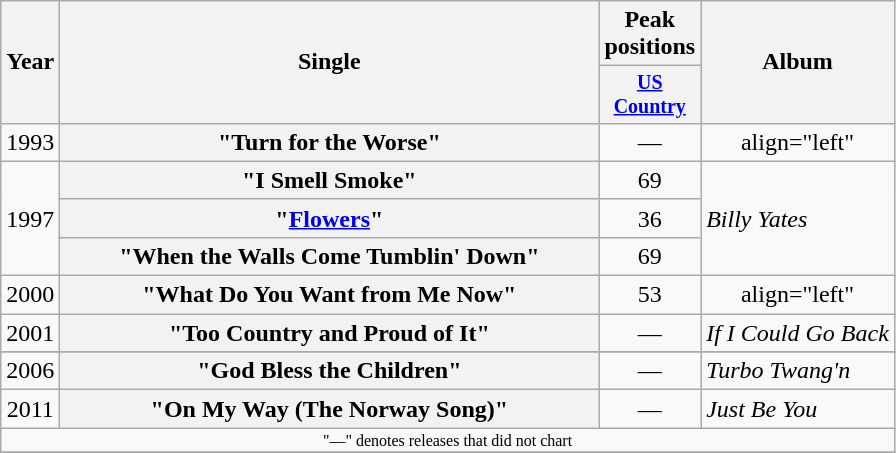<table class="wikitable plainrowheaders" style="text-align:center;">
<tr>
<th rowspan="2">Year</th>
<th rowspan="2" style="width:22em;">Single</th>
<th colspan="1">Peak positions</th>
<th rowspan="2">Album</th>
</tr>
<tr style="font-size:smaller;">
<th width="60"><a href='#'>US Country</a></th>
</tr>
<tr>
<td>1993</td>
<th scope="row">"Turn for the Worse"</th>
<td>—</td>
<td>align="left" </td>
</tr>
<tr>
<td rowspan="3">1997</td>
<th scope="row">"I Smell Smoke"</th>
<td>69</td>
<td align="left" rowspan="3"><em>Billy Yates</em></td>
</tr>
<tr>
<th scope="row">"<a href='#'>Flowers</a>"</th>
<td>36</td>
</tr>
<tr>
<th scope="row">"When the Walls Come Tumblin' Down"</th>
<td>69</td>
</tr>
<tr>
<td>2000</td>
<th scope="row">"What Do You Want from Me Now"</th>
<td>53</td>
<td>align="left" </td>
</tr>
<tr>
<td>2001</td>
<th scope="row">"Too Country and Proud of It"</th>
<td>—</td>
<td align="left"><em>If I Could Go Back</em></td>
</tr>
<tr>
</tr>
<tr>
<td>2006</td>
<th scope="row">"God Bless the Children"<br></th>
<td>—</td>
<td align="left"><em>Turbo Twang'n</em></td>
</tr>
<tr>
<td>2011</td>
<th scope="row">"On My Way (The Norway Song)"</th>
<td>—</td>
<td align="left"><em>Just Be You</em></td>
</tr>
<tr>
<td colspan="4" style="font-size:8pt">"—" denotes releases that did not chart</td>
</tr>
<tr>
</tr>
</table>
